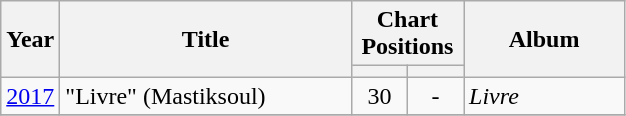<table class="wikitable">
<tr>
<th bgcolor="lightsteelblue" width="30" rowspan="2">Year</th>
<th bgcolor="lightsteelblue" width="187" rowspan="2">Title</th>
<th bgcolor="lightsteelblue" colspan="2">Chart Positions</th>
<th bgcolor="lightsteelblue" width="100" rowspan="2">Album</th>
</tr>
<tr bgcolor="#efefef">
<th width="30"></th>
<th width="30"></th>
</tr>
<tr>
<td><a href='#'>2017</a></td>
<td>"Livre" (Mastiksoul)</td>
<td align="center">30</td>
<td align="center">-</td>
<td><em>Livre</em></td>
</tr>
<tr>
</tr>
</table>
